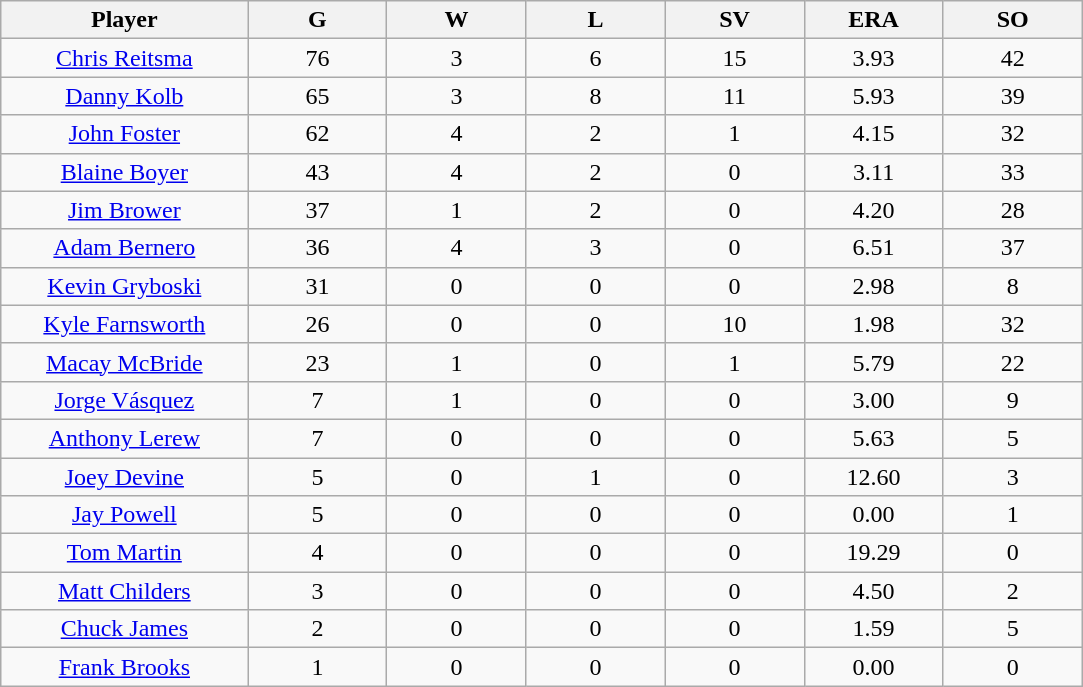<table class="wikitable sortable">
<tr>
<th bgcolor="#DDDDFF" width="16%">Player</th>
<th bgcolor="#DDDDFF" width="9%">G</th>
<th bgcolor="#DDDDFF" width="9%">W</th>
<th bgcolor="#DDDDFF" width="9%">L</th>
<th bgcolor="#DDDDFF" width="9%">SV</th>
<th bgcolor="#DDDDFF" width="9%">ERA</th>
<th bgcolor="#DDDDFF" width="9%">SO</th>
</tr>
<tr align=center>
<td><a href='#'>Chris Reitsma</a></td>
<td>76</td>
<td>3</td>
<td>6</td>
<td>15</td>
<td>3.93</td>
<td>42</td>
</tr>
<tr align=center>
<td><a href='#'>Danny Kolb</a></td>
<td>65</td>
<td>3</td>
<td>8</td>
<td>11</td>
<td>5.93</td>
<td>39</td>
</tr>
<tr align=center>
<td><a href='#'>John Foster</a></td>
<td>62</td>
<td>4</td>
<td>2</td>
<td>1</td>
<td>4.15</td>
<td>32</td>
</tr>
<tr align=center>
<td><a href='#'>Blaine Boyer</a></td>
<td>43</td>
<td>4</td>
<td>2</td>
<td>0</td>
<td>3.11</td>
<td>33</td>
</tr>
<tr align=center>
<td><a href='#'>Jim Brower</a></td>
<td>37</td>
<td>1</td>
<td>2</td>
<td>0</td>
<td>4.20</td>
<td>28</td>
</tr>
<tr align=center>
<td><a href='#'>Adam Bernero</a></td>
<td>36</td>
<td>4</td>
<td>3</td>
<td>0</td>
<td>6.51</td>
<td>37</td>
</tr>
<tr align=center>
<td><a href='#'>Kevin Gryboski</a></td>
<td>31</td>
<td>0</td>
<td>0</td>
<td>0</td>
<td>2.98</td>
<td>8</td>
</tr>
<tr align=center>
<td><a href='#'>Kyle Farnsworth</a></td>
<td>26</td>
<td>0</td>
<td>0</td>
<td>10</td>
<td>1.98</td>
<td>32</td>
</tr>
<tr align=center>
<td><a href='#'>Macay McBride</a></td>
<td>23</td>
<td>1</td>
<td>0</td>
<td>1</td>
<td>5.79</td>
<td>22</td>
</tr>
<tr align=center>
<td><a href='#'>Jorge Vásquez</a></td>
<td>7</td>
<td>1</td>
<td>0</td>
<td>0</td>
<td>3.00</td>
<td>9</td>
</tr>
<tr align=center>
<td><a href='#'>Anthony Lerew</a></td>
<td>7</td>
<td>0</td>
<td>0</td>
<td>0</td>
<td>5.63</td>
<td>5</td>
</tr>
<tr align=center>
<td><a href='#'>Joey Devine</a></td>
<td>5</td>
<td>0</td>
<td>1</td>
<td>0</td>
<td>12.60</td>
<td>3</td>
</tr>
<tr align=center>
<td><a href='#'>Jay Powell</a></td>
<td>5</td>
<td>0</td>
<td>0</td>
<td>0</td>
<td>0.00</td>
<td>1</td>
</tr>
<tr align=center>
<td><a href='#'>Tom Martin</a></td>
<td>4</td>
<td>0</td>
<td>0</td>
<td>0</td>
<td>19.29</td>
<td>0</td>
</tr>
<tr align=center>
<td><a href='#'>Matt Childers</a></td>
<td>3</td>
<td>0</td>
<td>0</td>
<td>0</td>
<td>4.50</td>
<td>2</td>
</tr>
<tr align=center>
<td><a href='#'>Chuck James</a></td>
<td>2</td>
<td>0</td>
<td>0</td>
<td>0</td>
<td>1.59</td>
<td>5</td>
</tr>
<tr align=center>
<td><a href='#'>Frank Brooks</a></td>
<td>1</td>
<td>0</td>
<td>0</td>
<td>0</td>
<td>0.00</td>
<td>0</td>
</tr>
</table>
